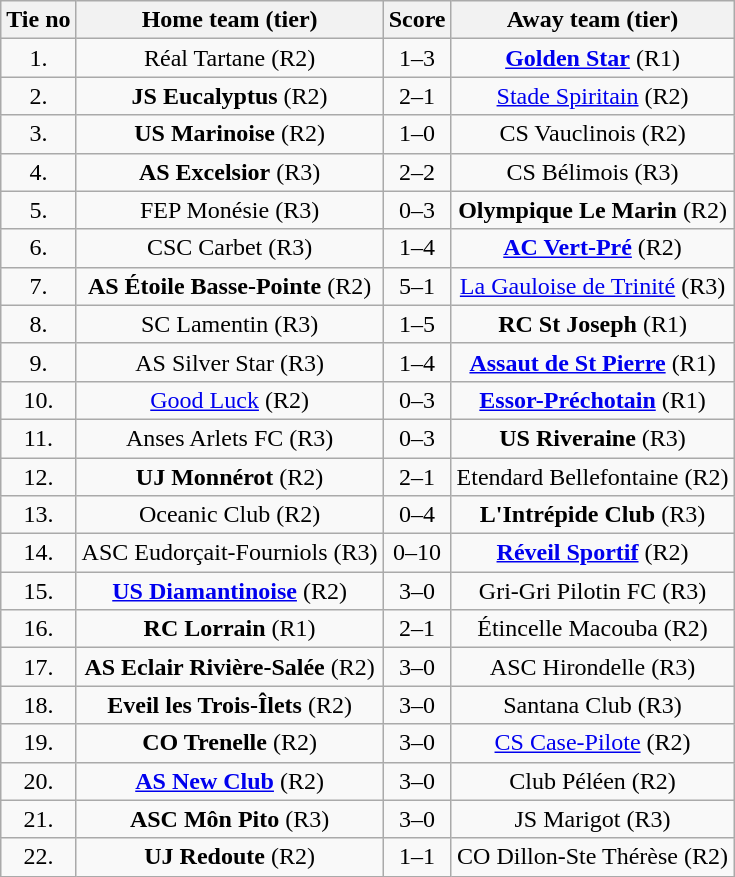<table class="wikitable" style="text-align: center">
<tr>
<th>Tie no</th>
<th>Home team (tier)</th>
<th>Score</th>
<th>Away team (tier)</th>
</tr>
<tr>
<td>1.</td>
<td> Réal Tartane (R2)</td>
<td>1–3</td>
<td><strong><a href='#'>Golden Star</a></strong> (R1) </td>
</tr>
<tr>
<td>2.</td>
<td> <strong>JS Eucalyptus</strong> (R2)</td>
<td>2–1</td>
<td><a href='#'>Stade Spiritain</a> (R2) </td>
</tr>
<tr>
<td>3.</td>
<td> <strong>US Marinoise</strong> (R2)</td>
<td>1–0 </td>
<td>CS Vauclinois (R2) </td>
</tr>
<tr>
<td>4.</td>
<td> <strong>AS Excelsior</strong> (R3)</td>
<td>2–2 </td>
<td>CS Bélimois (R3) </td>
</tr>
<tr>
<td>5.</td>
<td> FEP Monésie (R3)</td>
<td>0–3</td>
<td><strong>Olympique Le Marin</strong> (R2) </td>
</tr>
<tr>
<td>6.</td>
<td> CSC Carbet (R3)</td>
<td>1–4</td>
<td><strong><a href='#'>AC Vert-Pré</a></strong> (R2) </td>
</tr>
<tr>
<td>7.</td>
<td> <strong>AS Étoile Basse-Pointe</strong> (R2)</td>
<td>5–1</td>
<td><a href='#'>La Gauloise de Trinité</a> (R3) </td>
</tr>
<tr>
<td>8.</td>
<td> SC Lamentin (R3)</td>
<td>1–5</td>
<td><strong>RC St Joseph</strong> (R1) </td>
</tr>
<tr>
<td>9.</td>
<td> AS Silver Star (R3)</td>
<td>1–4</td>
<td><strong><a href='#'>Assaut de St Pierre</a></strong> (R1) </td>
</tr>
<tr>
<td>10.</td>
<td> <a href='#'>Good Luck</a> (R2)</td>
<td>0–3</td>
<td><strong><a href='#'>Essor-Préchotain</a></strong> (R1) </td>
</tr>
<tr>
<td>11.</td>
<td> Anses Arlets FC (R3)</td>
<td>0–3</td>
<td><strong>US Riveraine</strong> (R3) </td>
</tr>
<tr>
<td>12.</td>
<td> <strong>UJ Monnérot</strong> (R2)</td>
<td>2–1 </td>
<td>Etendard Bellefontaine (R2) </td>
</tr>
<tr>
<td>13.</td>
<td> Oceanic Club (R2)</td>
<td>0–4</td>
<td><strong>L'Intrépide Club</strong> (R3) </td>
</tr>
<tr>
<td>14.</td>
<td> ASC Eudorçait-Fourniols (R3)</td>
<td>0–10</td>
<td><strong><a href='#'>Réveil Sportif</a></strong> (R2) </td>
</tr>
<tr>
<td>15.</td>
<td> <strong><a href='#'>US Diamantinoise</a></strong> (R2)</td>
<td>3–0</td>
<td>Gri-Gri Pilotin FC (R3) </td>
</tr>
<tr>
<td>16.</td>
<td> <strong>RC Lorrain</strong> (R1)</td>
<td>2–1</td>
<td>Étincelle Macouba (R2) </td>
</tr>
<tr>
<td>17.</td>
<td> <strong>AS Eclair Rivière-Salée</strong> (R2)</td>
<td>3–0</td>
<td>ASC Hirondelle (R3) </td>
</tr>
<tr>
<td>18.</td>
<td> <strong>Eveil les Trois-Îlets</strong> (R2)</td>
<td>3–0</td>
<td>Santana Club (R3) </td>
</tr>
<tr>
<td>19.</td>
<td> <strong>CO Trenelle</strong> (R2)</td>
<td>3–0</td>
<td><a href='#'>CS Case-Pilote</a> (R2) </td>
</tr>
<tr>
<td>20.</td>
<td> <strong><a href='#'>AS New Club</a></strong> (R2)</td>
<td>3–0</td>
<td>Club Péléen (R2) </td>
</tr>
<tr>
<td>21.</td>
<td> <strong>ASC Môn Pito</strong> (R3)</td>
<td>3–0</td>
<td>JS Marigot (R3) </td>
</tr>
<tr>
<td>22.</td>
<td> <strong>UJ Redoute</strong> (R2)</td>
<td>1–1 </td>
<td>CO Dillon-Ste Thérèse (R2) </td>
</tr>
</table>
